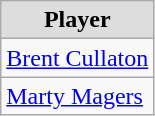<table class="wikitable">
<tr align="center"  bgcolor="#dddddd">
<td><strong>Player</strong></td>
</tr>
<tr>
<td><a href='#'>Brent Cullaton</a></td>
</tr>
<tr>
<td><a href='#'>Marty Magers</a></td>
</tr>
</table>
